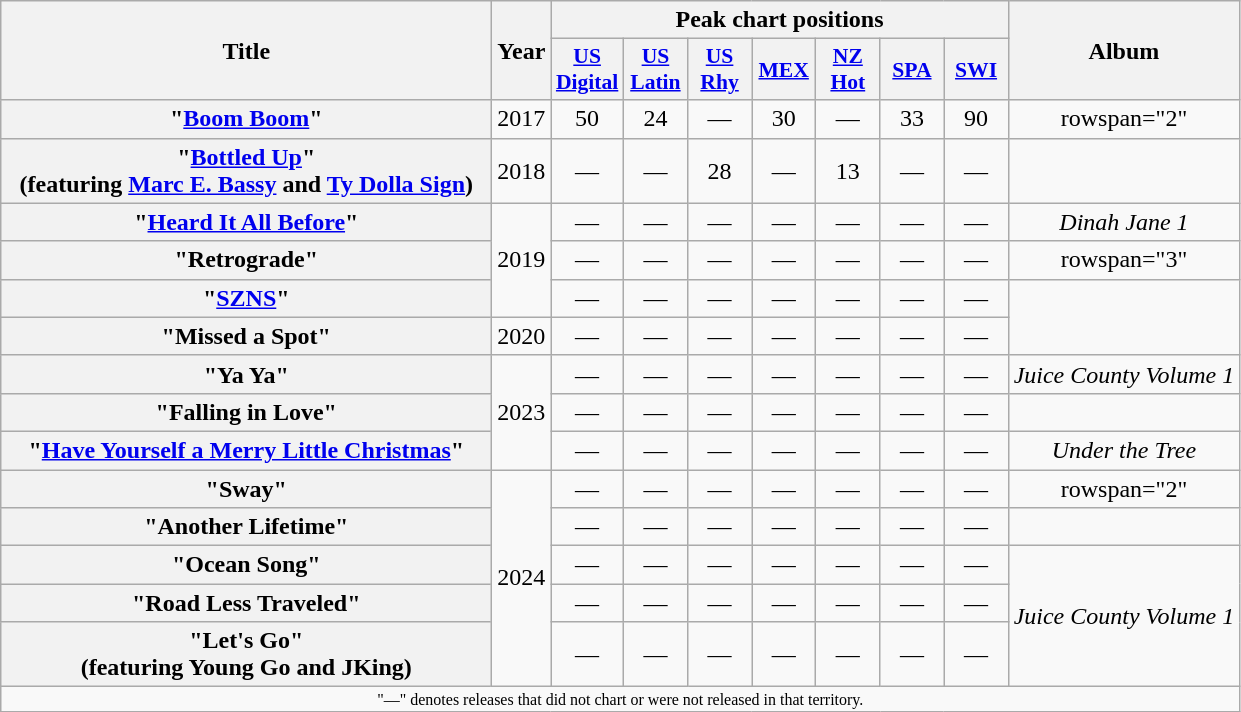<table class="wikitable plainrowheaders" style="text-align:center;">
<tr>
<th scope="col" rowspan="2" style="width:20em;">Title</th>
<th scope="col" rowspan="2">Year</th>
<th colspan="7" scope="col">Peak chart positions</th>
<th scope="col" rowspan="2">Album</th>
</tr>
<tr>
<th scope="col" style="width:2.5em;font-size:90%;"><a href='#'>US<br>Digital</a><br></th>
<th scope="col" style="width:2.5em;font-size:90%;"><a href='#'>US<br>Latin</a><br></th>
<th scope="col" style="width:2.5em;font-size:90%;"><a href='#'>US<br>Rhy</a><br></th>
<th scope="col" style="width:2.5em;font-size:90%;"><a href='#'>MEX</a><br></th>
<th scope="col" style="width:2.5em;font-size:90%;"><a href='#'>NZ<br>Hot</a><br></th>
<th scope="col" style="width:2.5em;font-size:90%;"><a href='#'>SPA</a><br></th>
<th scope="col" style="width:2.5em;font-size:90%;"><a href='#'>SWI</a><br></th>
</tr>
<tr>
<th scope="row">"<a href='#'>Boom Boom</a>"<br></th>
<td>2017</td>
<td>50</td>
<td>24</td>
<td>—</td>
<td>30</td>
<td>—</td>
<td>33</td>
<td>90</td>
<td>rowspan="2" </td>
</tr>
<tr>
<th scope="row">"<a href='#'>Bottled Up</a>"<br><span>(featuring <a href='#'>Marc E. Bassy</a> and <a href='#'>Ty Dolla Sign</a>)</span></th>
<td>2018</td>
<td>—</td>
<td>—</td>
<td>28</td>
<td>—</td>
<td>13</td>
<td>—</td>
<td>—</td>
</tr>
<tr>
<th scope="row">"<a href='#'>Heard It All Before</a>"</th>
<td rowspan="3">2019</td>
<td>—</td>
<td>—</td>
<td>—</td>
<td>—</td>
<td>—</td>
<td>—</td>
<td>—</td>
<td><em>Dinah Jane 1</em></td>
</tr>
<tr>
<th scope="row">"Retrograde"</th>
<td>—</td>
<td>—</td>
<td>—</td>
<td>—</td>
<td>—</td>
<td>—</td>
<td>—</td>
<td>rowspan="3" </td>
</tr>
<tr>
<th scope="row">"<a href='#'>SZNS</a>"<br><span></span></th>
<td>—</td>
<td>—</td>
<td>—</td>
<td>—</td>
<td>—</td>
<td>—</td>
<td>—</td>
</tr>
<tr>
<th scope="row">"Missed a Spot"</th>
<td>2020</td>
<td>—</td>
<td>—</td>
<td>—</td>
<td>—</td>
<td>—</td>
<td>—</td>
<td>—</td>
</tr>
<tr>
<th scope="row">"Ya Ya"</th>
<td rowspan="3">2023</td>
<td>—</td>
<td>—</td>
<td>—</td>
<td>—</td>
<td>—</td>
<td>—</td>
<td>—</td>
<td><em>Juice County Volume 1</em></td>
</tr>
<tr>
<th scope="row">"Falling in Love"<br><span></span></th>
<td>—</td>
<td>—</td>
<td>—</td>
<td>—</td>
<td>—</td>
<td>—</td>
<td>—</td>
<td></td>
</tr>
<tr>
<th scope="row">"<a href='#'>Have Yourself a Merry Little Christmas</a>"<br><span></span></th>
<td>—</td>
<td>—</td>
<td>—</td>
<td>—</td>
<td>—</td>
<td>—</td>
<td>—</td>
<td><em>Under the Tree</em></td>
</tr>
<tr>
<th scope="row">"Sway" <br><span></span></th>
<td rowspan="5">2024</td>
<td>—</td>
<td>—</td>
<td>—</td>
<td>—</td>
<td>—</td>
<td>—</td>
<td>—</td>
<td>rowspan="2" </td>
</tr>
<tr>
<th scope="row">"Another Lifetime"<br><span></span></th>
<td>—</td>
<td>—</td>
<td>—</td>
<td>—</td>
<td>—</td>
<td>—</td>
<td>—</td>
</tr>
<tr>
<th scope="row">"Ocean Song"</th>
<td>—</td>
<td>—</td>
<td>—</td>
<td>—</td>
<td>—</td>
<td>—</td>
<td>—</td>
<td rowspan="3"><em>Juice County Volume 1</em></td>
</tr>
<tr>
<th scope="row">"Road Less Traveled"</th>
<td>—</td>
<td>—</td>
<td>—</td>
<td>—</td>
<td>—</td>
<td>—</td>
<td>—</td>
</tr>
<tr>
<th scope="row">"Let's Go"<br><span>(featuring Young Go and JKing)</span></th>
<td>—</td>
<td>—</td>
<td>—</td>
<td>—</td>
<td>—</td>
<td>—</td>
<td>—</td>
</tr>
<tr>
<td colspan="12" style="font-size:8pt">"—" denotes releases that did not chart or were not released in that territory.</td>
</tr>
</table>
